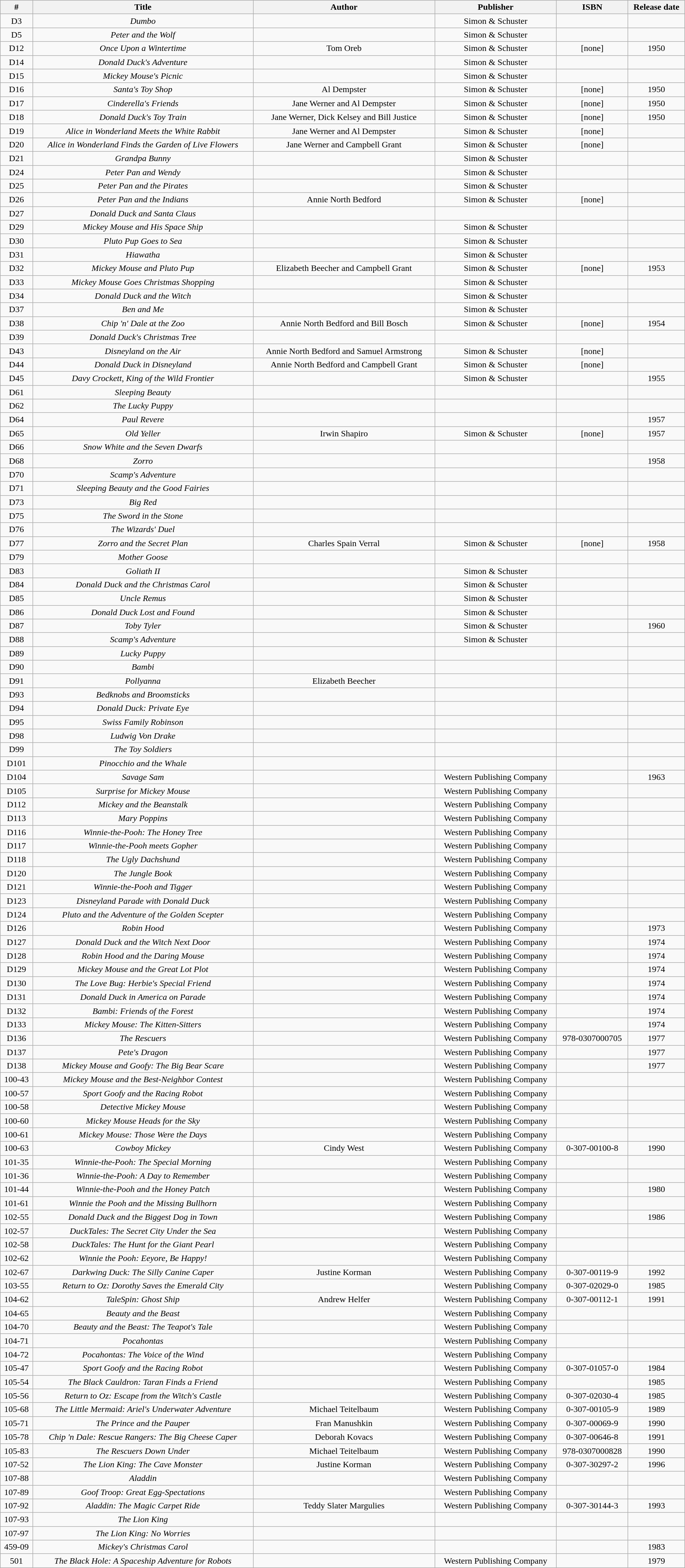<table class="wikitable sortable" width="100%" border="1" style="font-size: 100%; text-align:center">
<tr>
<th>#</th>
<th>Title</th>
<th>Author</th>
<th>Publisher</th>
<th>ISBN</th>
<th>Release date</th>
</tr>
<tr>
<td>D3</td>
<td><em>Dumbo</em></td>
<td></td>
<td>Simon & Schuster</td>
<td></td>
<td></td>
</tr>
<tr>
<td>D5</td>
<td><em>Peter and the Wolf</em></td>
<td></td>
<td>Simon & Schuster</td>
<td></td>
<td></td>
</tr>
<tr>
<td>D12</td>
<td><em>Once Upon a Wintertime</em></td>
<td>Tom Oreb</td>
<td>Simon & Schuster</td>
<td>[none]</td>
<td>1950</td>
</tr>
<tr>
<td>D14</td>
<td><em>Donald Duck's Adventure</em></td>
<td></td>
<td>Simon & Schuster</td>
<td></td>
<td></td>
</tr>
<tr>
<td>D15</td>
<td><em>Mickey Mouse's Picnic</em></td>
<td></td>
<td>Simon & Schuster</td>
<td></td>
<td></td>
</tr>
<tr>
<td>D16</td>
<td><em>Santa's Toy Shop</em></td>
<td>Al Dempster</td>
<td>Simon & Schuster</td>
<td>[none]</td>
<td>1950</td>
</tr>
<tr>
<td>D17</td>
<td><em>Cinderella's Friends</em></td>
<td>Jane Werner and Al Dempster</td>
<td>Simon & Schuster</td>
<td>[none]</td>
<td>1950</td>
</tr>
<tr>
<td>D18</td>
<td><em>Donald Duck's Toy Train</em></td>
<td>Jane Werner, Dick Kelsey and Bill Justice</td>
<td>Simon & Schuster</td>
<td>[none]</td>
<td>1950</td>
</tr>
<tr>
<td>D19</td>
<td><em>Alice in Wonderland Meets the White Rabbit</em></td>
<td>Jane Werner and Al Dempster</td>
<td>Simon & Schuster</td>
<td>[none]</td>
<td></td>
</tr>
<tr>
<td>D20</td>
<td><em>Alice in Wonderland Finds the Garden of Live Flowers</em></td>
<td>Jane Werner and Campbell Grant</td>
<td>Simon & Schuster</td>
<td>[none]</td>
<td></td>
</tr>
<tr>
<td>D21</td>
<td><em>Grandpa Bunny</em></td>
<td></td>
<td>Simon & Schuster</td>
<td></td>
<td></td>
</tr>
<tr>
<td>D24</td>
<td><em>Peter Pan and Wendy</em></td>
<td></td>
<td>Simon & Schuster</td>
<td></td>
<td></td>
</tr>
<tr>
<td>D25</td>
<td><em>Peter Pan and the Pirates</em></td>
<td></td>
<td>Simon & Schuster</td>
<td></td>
<td></td>
</tr>
<tr>
<td>D26</td>
<td><em>Peter Pan and the Indians</em></td>
<td>Annie North Bedford</td>
<td>Simon & Schuster</td>
<td>[none]</td>
<td></td>
</tr>
<tr>
<td>D27</td>
<td><em>Donald Duck and Santa Claus</em></td>
<td></td>
<td></td>
<td></td>
<td></td>
</tr>
<tr>
<td>D29</td>
<td><em>Mickey Mouse and His Space Ship</em></td>
<td></td>
<td>Simon & Schuster</td>
<td></td>
<td></td>
</tr>
<tr>
<td>D30</td>
<td><em>Pluto Pup Goes to Sea</em></td>
<td></td>
<td>Simon & Schuster</td>
<td></td>
<td></td>
</tr>
<tr>
<td>D31</td>
<td><em>Hiawatha</em></td>
<td></td>
<td>Simon & Schuster</td>
<td></td>
<td></td>
</tr>
<tr>
<td>D32</td>
<td><em>Mickey Mouse and Pluto Pup</em></td>
<td>Elizabeth Beecher and Campbell Grant</td>
<td>Simon & Schuster</td>
<td>[none]</td>
<td>1953</td>
</tr>
<tr>
<td>D33</td>
<td><em>Mickey Mouse Goes Christmas Shopping</em></td>
<td></td>
<td>Simon & Schuster</td>
<td></td>
<td></td>
</tr>
<tr>
<td>D34</td>
<td><em>Donald Duck and the Witch</em></td>
<td></td>
<td>Simon & Schuster</td>
<td></td>
<td></td>
</tr>
<tr>
<td>D37</td>
<td><em>Ben and Me</em></td>
<td></td>
<td>Simon & Schuster</td>
<td></td>
<td></td>
</tr>
<tr>
<td>D38</td>
<td><em>Chip 'n' Dale at the Zoo</em></td>
<td>Annie North Bedford and Bill Bosch</td>
<td>Simon & Schuster</td>
<td>[none]</td>
<td>1954</td>
</tr>
<tr>
<td>D39</td>
<td><em>Donald Duck's Christmas Tree</em></td>
<td></td>
<td></td>
<td></td>
<td></td>
</tr>
<tr>
<td>D43</td>
<td><em>Disneyland on the Air</em></td>
<td>Annie North Bedford and Samuel Armstrong</td>
<td>Simon & Schuster</td>
<td>[none]</td>
<td></td>
</tr>
<tr>
<td>D44</td>
<td><em>Donald Duck in Disneyland</em></td>
<td>Annie North Bedford and Campbell Grant</td>
<td>Simon & Schuster</td>
<td>[none]</td>
<td></td>
</tr>
<tr>
<td>D45</td>
<td><em>Davy Crockett, King of the Wild Frontier</em></td>
<td></td>
<td>Simon & Schuster</td>
<td></td>
<td>1955</td>
</tr>
<tr>
<td>D61</td>
<td><em>Sleeping Beauty</em></td>
<td></td>
<td></td>
<td></td>
<td></td>
</tr>
<tr>
<td>D62</td>
<td><em>The Lucky Puppy</em></td>
<td></td>
<td></td>
<td></td>
<td></td>
</tr>
<tr>
<td>D64</td>
<td><em>Paul Revere</em></td>
<td></td>
<td></td>
<td></td>
<td>1957</td>
</tr>
<tr>
<td>D65</td>
<td><em>Old Yeller</em></td>
<td>Irwin Shapiro</td>
<td>Simon & Schuster</td>
<td>[none]</td>
<td>1957</td>
</tr>
<tr>
<td>D66</td>
<td><em>Snow White and the Seven Dwarfs</em></td>
<td></td>
<td></td>
<td></td>
<td></td>
</tr>
<tr>
<td>D68</td>
<td><em>Zorro</em></td>
<td></td>
<td></td>
<td></td>
<td>1958</td>
</tr>
<tr>
<td>D70</td>
<td><em>Scamp's Adventure</em></td>
<td></td>
<td></td>
<td></td>
<td></td>
</tr>
<tr>
<td>D71</td>
<td><em>Sleeping Beauty and the Good Fairies</em></td>
<td></td>
<td></td>
<td></td>
<td></td>
</tr>
<tr>
<td>D73</td>
<td><em>Big Red</em></td>
<td></td>
<td></td>
<td></td>
</tr>
<tr>
<td>D75</td>
<td><em>The Sword in the Stone</em></td>
<td></td>
<td></td>
<td></td>
<td></td>
</tr>
<tr>
<td>D76</td>
<td><em>The Wizards' Duel</em></td>
<td></td>
<td></td>
<td></td>
<td></td>
</tr>
<tr>
<td>D77</td>
<td><em>Zorro and the Secret Plan</em></td>
<td>Charles Spain Verral</td>
<td>Simon & Schuster</td>
<td>[none]</td>
<td>1958</td>
</tr>
<tr>
<td>D79</td>
<td><em>Mother Goose</em></td>
<td></td>
<td></td>
<td></td>
<td></td>
</tr>
<tr>
<td>D83</td>
<td><em>Goliath II</em></td>
<td></td>
<td>Simon & Schuster</td>
<td></td>
<td></td>
</tr>
<tr>
<td>D84</td>
<td><em>Donald Duck and the Christmas Carol</em></td>
<td></td>
<td>Simon & Schuster</td>
<td></td>
<td></td>
</tr>
<tr>
<td>D85</td>
<td><em>Uncle Remus</em></td>
<td></td>
<td>Simon & Schuster</td>
<td></td>
<td></td>
</tr>
<tr>
<td>D86</td>
<td><em>Donald Duck Lost and Found</em></td>
<td></td>
<td>Simon & Schuster</td>
<td></td>
<td></td>
</tr>
<tr>
<td>D87</td>
<td><em>Toby Tyler</em></td>
<td></td>
<td>Simon & Schuster</td>
<td></td>
<td>1960</td>
</tr>
<tr>
<td>D88</td>
<td><em>Scamp's Adventure</em></td>
<td></td>
<td>Simon & Schuster</td>
<td></td>
<td></td>
</tr>
<tr>
<td>D89</td>
<td><em>Lucky Puppy</em></td>
<td></td>
<td></td>
<td></td>
<td></td>
</tr>
<tr>
<td>D90</td>
<td><em>Bambi</em></td>
<td></td>
<td></td>
<td></td>
<td></td>
</tr>
<tr>
<td>D91</td>
<td><em>Pollyanna</em></td>
<td>Elizabeth Beecher</td>
<td></td>
<td></td>
<td></td>
</tr>
<tr>
<td>D93</td>
<td><em>Bedknobs and Broomsticks</em></td>
<td></td>
<td></td>
<td></td>
<td></td>
</tr>
<tr>
<td>D94</td>
<td><em>Donald Duck: Private Eye</em></td>
<td></td>
<td></td>
<td></td>
<td></td>
</tr>
<tr>
<td>D95</td>
<td><em>Swiss Family Robinson</em></td>
<td></td>
<td></td>
<td></td>
<td></td>
</tr>
<tr>
<td>D98</td>
<td><em>Ludwig Von Drake</em></td>
<td></td>
<td></td>
<td></td>
<td></td>
</tr>
<tr>
<td>D99</td>
<td><em>The Toy Soldiers</em></td>
<td></td>
<td></td>
<td></td>
<td></td>
</tr>
<tr>
<td>D101</td>
<td><em>Pinocchio and the Whale</em></td>
<td></td>
<td></td>
<td></td>
<td></td>
</tr>
<tr>
<td>D104</td>
<td><em>Savage Sam</em></td>
<td></td>
<td>Western Publishing Company</td>
<td></td>
<td>1963</td>
</tr>
<tr>
<td>D105</td>
<td><em>Surprise for Mickey Mouse</em></td>
<td></td>
<td>Western Publishing Company</td>
<td></td>
<td></td>
</tr>
<tr>
<td>D112</td>
<td><em>Mickey and the Beanstalk</em></td>
<td></td>
<td>Western Publishing Company</td>
<td></td>
<td></td>
</tr>
<tr>
<td>D113</td>
<td><em>Mary Poppins</em></td>
<td></td>
<td>Western Publishing Company</td>
<td></td>
<td></td>
</tr>
<tr>
<td>D116</td>
<td><em>Winnie-the-Pooh: The Honey Tree</em></td>
<td></td>
<td>Western Publishing Company</td>
<td></td>
<td></td>
</tr>
<tr>
<td>D117</td>
<td><em>Winnie-the-Pooh meets Gopher</em></td>
<td></td>
<td>Western Publishing Company</td>
<td></td>
<td></td>
</tr>
<tr>
<td>D118</td>
<td><em>The Ugly Dachshund</em></td>
<td></td>
<td>Western Publishing Company</td>
<td></td>
<td></td>
</tr>
<tr>
<td>D120</td>
<td><em>The Jungle Book</em></td>
<td></td>
<td>Western Publishing Company</td>
<td></td>
<td></td>
</tr>
<tr>
<td>D121</td>
<td><em>Winnie-the-Pooh and Tigger</em></td>
<td></td>
<td>Western Publishing Company</td>
<td></td>
<td></td>
</tr>
<tr>
<td>D123</td>
<td><em>Disneyland Parade with Donald Duck</em></td>
<td></td>
<td>Western Publishing Company</td>
<td></td>
<td></td>
</tr>
<tr>
<td>D124</td>
<td><em>Pluto and the Adventure of the Golden Scepter</em></td>
<td></td>
<td>Western Publishing Company</td>
<td></td>
<td></td>
</tr>
<tr>
<td>D126</td>
<td><em>Robin Hood</em></td>
<td></td>
<td>Western Publishing Company</td>
<td></td>
<td>1973</td>
</tr>
<tr>
<td>D127</td>
<td><em>Donald Duck and the Witch Next Door</em></td>
<td></td>
<td>Western Publishing Company</td>
<td></td>
<td>1974</td>
</tr>
<tr>
<td>D128</td>
<td><em>Robin Hood and the Daring Mouse</em></td>
<td></td>
<td>Western Publishing Company</td>
<td></td>
<td>1974</td>
</tr>
<tr>
<td>D129</td>
<td><em>Mickey Mouse and the Great Lot Plot</em></td>
<td></td>
<td>Western Publishing Company</td>
<td></td>
<td>1974</td>
</tr>
<tr>
<td>D130</td>
<td><em>The Love Bug: Herbie's Special Friend</em></td>
<td></td>
<td>Western Publishing Company</td>
<td></td>
<td>1974</td>
</tr>
<tr>
<td>D131</td>
<td><em>Donald Duck in America on Parade</em></td>
<td></td>
<td>Western Publishing Company</td>
<td></td>
<td>1974</td>
</tr>
<tr>
<td>D132</td>
<td><em>Bambi: Friends of the Forest</em></td>
<td></td>
<td>Western Publishing Company</td>
<td></td>
<td>1974</td>
</tr>
<tr>
<td>D133</td>
<td><em>Mickey Mouse: The Kitten-Sitters</em></td>
<td></td>
<td>Western Publishing Company</td>
<td></td>
<td>1974</td>
</tr>
<tr>
<td>D136</td>
<td><em>The Rescuers</em></td>
<td></td>
<td>Western Publishing Company</td>
<td>978-0307000705</td>
<td>1977</td>
</tr>
<tr>
<td>D137</td>
<td><em>Pete's Dragon</em></td>
<td></td>
<td>Western Publishing Company</td>
<td></td>
<td>1977</td>
</tr>
<tr>
<td>D138</td>
<td><em>Mickey Mouse and Goofy: The Big Bear Scare</em></td>
<td></td>
<td>Western Publishing Company</td>
<td></td>
<td>1977</td>
</tr>
<tr>
<td>100-43</td>
<td><em>Mickey Mouse and the Best-Neighbor Contest</em></td>
<td></td>
<td>Western Publishing Company</td>
<td></td>
<td></td>
</tr>
<tr>
<td>100-57</td>
<td><em>Sport Goofy and the Racing Robot</em></td>
<td></td>
<td>Western Publishing Company</td>
<td></td>
<td></td>
</tr>
<tr>
<td>100-58</td>
<td><em>Detective Mickey Mouse</em></td>
<td></td>
<td>Western Publishing Company</td>
<td></td>
<td></td>
</tr>
<tr>
<td>100-60</td>
<td><em>Mickey Mouse Heads for the Sky</em></td>
<td></td>
<td>Western Publishing Company</td>
<td></td>
<td></td>
</tr>
<tr>
<td>100-61</td>
<td><em>Mickey Mouse: Those Were the Days</em></td>
<td></td>
<td>Western Publishing Company</td>
<td></td>
<td></td>
</tr>
<tr>
<td>100-63</td>
<td><em>Cowboy Mickey</em></td>
<td>Cindy West</td>
<td>Western Publishing Company</td>
<td>0-307-00100-8</td>
<td>1990</td>
</tr>
<tr>
<td>101-35</td>
<td><em>Winnie-the-Pooh: The Special Morning</em></td>
<td></td>
<td>Western Publishing Company</td>
<td></td>
<td></td>
</tr>
<tr>
<td>101-36</td>
<td><em>Winnie-the-Pooh: A Day to Remember</em></td>
<td></td>
<td>Western Publishing Company</td>
<td></td>
<td></td>
</tr>
<tr>
<td>101-44</td>
<td><em>Winnie-the-Pooh and the Honey Patch</em></td>
<td></td>
<td>Western Publishing Company</td>
<td></td>
<td>1980</td>
</tr>
<tr>
<td>101-61</td>
<td><em>Winnie the Pooh and the Missing Bullhorn</em></td>
<td></td>
<td>Western Publishing Company</td>
<td></td>
<td></td>
</tr>
<tr>
<td>102-55</td>
<td><em>Donald Duck and the Biggest Dog in Town</em></td>
<td></td>
<td>Western Publishing Company</td>
<td></td>
<td>1986</td>
</tr>
<tr>
<td>102-57</td>
<td><em>DuckTales: The Secret City Under the Sea</em></td>
<td></td>
<td>Western Publishing Company</td>
<td></td>
<td></td>
</tr>
<tr>
<td>102-58</td>
<td><em>DuckTales: The Hunt for the Giant Pearl</em></td>
<td></td>
<td>Western Publishing Company</td>
<td></td>
<td></td>
</tr>
<tr>
<td>102-62</td>
<td><em>Winnie the Pooh: Eeyore, Be Happy!</em></td>
<td></td>
<td>Western Publishing Company</td>
<td></td>
<td></td>
</tr>
<tr>
<td>102-67</td>
<td><em>Darkwing Duck: The Silly Canine Caper</em></td>
<td>Justine Korman</td>
<td>Western Publishing Company</td>
<td>0-307-00119-9</td>
<td>1992</td>
</tr>
<tr>
<td>103-55</td>
<td><em>Return to Oz: Dorothy Saves the Emerald City</em></td>
<td></td>
<td>Western Publishing Company</td>
<td>0-307-02029-0</td>
<td>1985</td>
</tr>
<tr>
<td>104-62</td>
<td><em>TaleSpin: Ghost Ship</em></td>
<td>Andrew Helfer</td>
<td>Western Publishing Company</td>
<td>0-307-00112-1</td>
<td>1991</td>
</tr>
<tr>
<td>104-65</td>
<td><em>Beauty and the Beast</em></td>
<td></td>
<td>Western Publishing Company</td>
<td></td>
<td></td>
</tr>
<tr>
<td>104-70</td>
<td><em>Beauty and the Beast: The Teapot's Tale</em></td>
<td></td>
<td>Western Publishing Company</td>
<td></td>
<td></td>
</tr>
<tr>
<td>104-71</td>
<td><em>Pocahontas</em></td>
<td></td>
<td>Western Publishing Company</td>
<td></td>
<td></td>
</tr>
<tr>
<td>104-72</td>
<td><em>Pocahontas: The Voice of the Wind</em></td>
<td></td>
<td>Western Publishing Company</td>
<td></td>
<td></td>
</tr>
<tr>
<td>105-47</td>
<td><em>Sport Goofy and the Racing Robot</em></td>
<td></td>
<td>Western Publishing Company</td>
<td>0-307-01057-0</td>
<td>1984</td>
</tr>
<tr>
<td>105-54</td>
<td><em>The Black Cauldron: Taran Finds a Friend</em></td>
<td></td>
<td>Western Publishing Company</td>
<td></td>
<td>1985</td>
</tr>
<tr>
<td>105-56</td>
<td><em>Return to Oz: Escape from the Witch's Castle</em></td>
<td></td>
<td>Western Publishing Company</td>
<td>0-307-02030-4</td>
<td>1985</td>
</tr>
<tr>
<td>105-68</td>
<td><em>The Little Mermaid: Ariel's Underwater Adventure</em><br></td>
<td>Michael Teitelbaum</td>
<td>Western Publishing Company</td>
<td>0-307-00105-9</td>
<td>1989</td>
</tr>
<tr>
<td>105-71</td>
<td><em>The Prince and the Pauper</em></td>
<td>Fran Manushkin</td>
<td>Western Publishing Company</td>
<td>0-307-00069-9</td>
<td>1990</td>
</tr>
<tr>
<td>105-78</td>
<td><em>Chip 'n Dale: Rescue Rangers: The Big Cheese Caper</em></td>
<td>Deborah Kovacs</td>
<td>Western Publishing Company</td>
<td>0-307-00646-8</td>
<td>1991</td>
</tr>
<tr>
<td>105-83</td>
<td><em>The Rescuers Down Under</em></td>
<td>Michael Teitelbaum</td>
<td>Western Publishing Company</td>
<td>978-0307000828</td>
<td>1990</td>
</tr>
<tr>
<td>107-52</td>
<td><em>The Lion King: The Cave Monster</em></td>
<td>Justine Korman</td>
<td>Western Publishing Company</td>
<td>0-307-30297-2</td>
<td>1996</td>
</tr>
<tr>
<td>107-88</td>
<td><em>Aladdin</em></td>
<td></td>
<td>Western Publishing Company</td>
<td></td>
<td></td>
</tr>
<tr>
<td>107-89</td>
<td><em>Goof Troop: Great Egg-Spectations</em></td>
<td></td>
<td>Western Publishing Company</td>
<td></td>
<td></td>
</tr>
<tr>
<td>107-92</td>
<td><em>Aladdin: The Magic Carpet Ride</em></td>
<td>Teddy Slater Margulies</td>
<td>Western Publishing Company</td>
<td>0-307-30144-3</td>
<td>1993</td>
</tr>
<tr>
<td>107-93</td>
<td><em>The Lion King</em></td>
<td></td>
<td></td>
<td></td>
<td></td>
</tr>
<tr>
<td>107-97</td>
<td><em>The Lion King: No Worries</em><br></td>
<td></td>
<td></td>
<td></td>
<td></td>
</tr>
<tr>
<td>459-09</td>
<td><em>Mickey's Christmas Carol</em></td>
<td></td>
<td></td>
<td></td>
<td>1983</td>
</tr>
<tr>
<td>501</td>
<td><em>The Black Hole: A Spaceship Adventure for Robots</em></td>
<td></td>
<td>Western Publishing Company</td>
<td></td>
<td>1979</td>
</tr>
</table>
